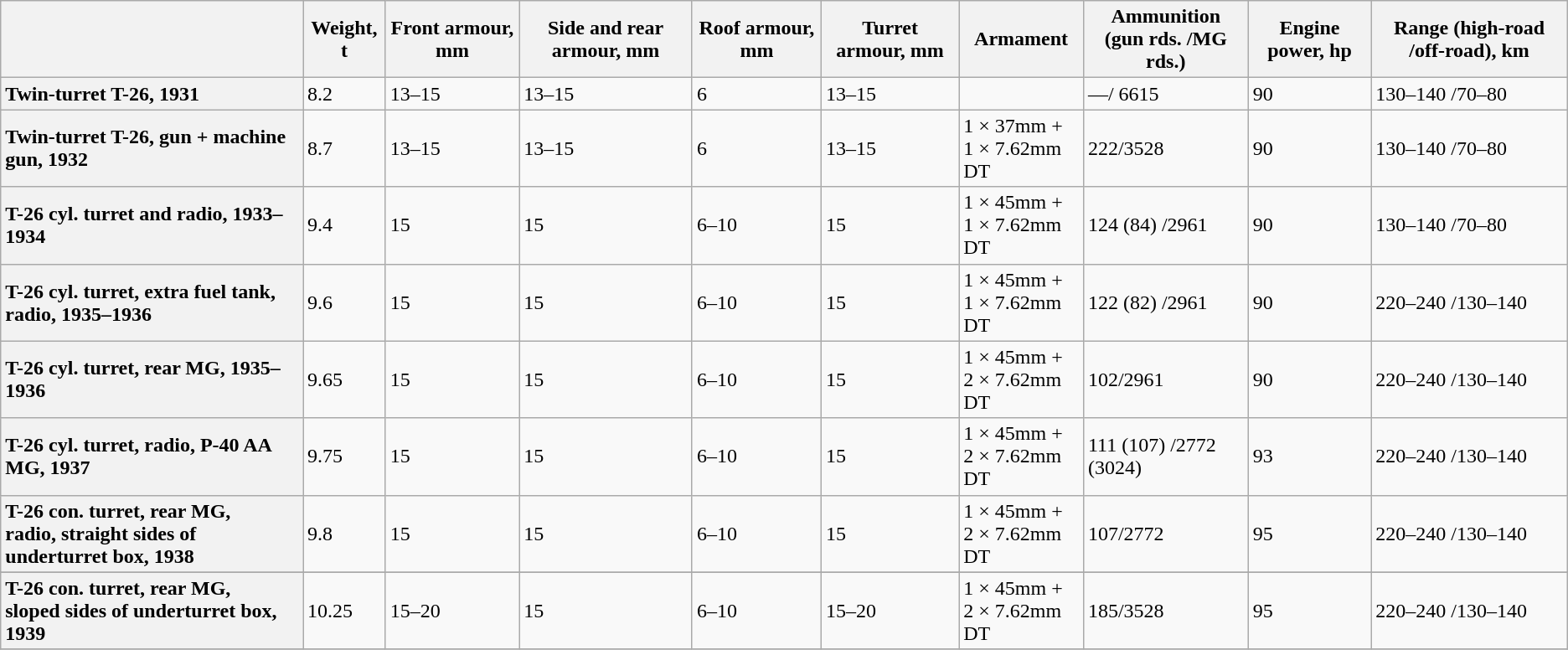<table class="wikitable">
<tr>
<th></th>
<th style="text-align:center;">Weight, t</th>
<th style="text-align:center;">Front armour, mm</th>
<th style="text-align:center;">Side and rear armour, mm</th>
<th style="text-align:center;">Roof armour, mm</th>
<th style="text-align:center;">Turret armour, mm</th>
<th style="text-align:center;">Armament</th>
<th style="text-align:center;">Ammunition<br>(gun rds. /MG rds.)</th>
<th style="text-align:center;">Engine power, hp</th>
<th style="text-align:center;">Range (high-road /off-road), km</th>
</tr>
<tr>
<th style="text-align:left;">Twin-turret T-26, 1931</th>
<td>8.2</td>
<td>13–15</td>
<td>13–15</td>
<td>6</td>
<td>13–15</td>
<td></td>
<td>—/ 6615</td>
<td>90</td>
<td>130–140 /70–80</td>
</tr>
<tr>
<th style="text-align:left;">Twin-turret T-26, gun + machine gun, 1932</th>
<td>8.7</td>
<td>13–15</td>
<td>13–15</td>
<td>6</td>
<td>13–15</td>
<td>1 × 37mm + <br>1 × 7.62mm DT</td>
<td>222/3528</td>
<td>90</td>
<td>130–140 /70–80</td>
</tr>
<tr>
<th style="text-align:left;">T-26 cyl. turret and radio, 1933–1934</th>
<td>9.4</td>
<td>15</td>
<td>15</td>
<td>6–10</td>
<td>15</td>
<td>1 × 45mm + <br>1 × 7.62mm DT</td>
<td>124 (84) /2961</td>
<td>90</td>
<td>130–140 /70–80</td>
</tr>
<tr>
<th style="text-align:left;">T-26 cyl. turret, extra fuel tank, radio, 1935–1936</th>
<td>9.6</td>
<td>15</td>
<td>15</td>
<td>6–10</td>
<td>15</td>
<td>1 × 45mm + <br>1 × 7.62mm DT</td>
<td>122 (82) /2961</td>
<td>90</td>
<td>220–240 /130–140</td>
</tr>
<tr>
<th style="text-align:left;">T-26 cyl. turret, rear MG, 1935–1936</th>
<td>9.65</td>
<td>15</td>
<td>15</td>
<td>6–10</td>
<td>15</td>
<td>1 × 45mm + <br>2 × 7.62mm DT</td>
<td>102/2961</td>
<td>90</td>
<td>220–240 /130–140</td>
</tr>
<tr>
<th style="text-align:left;">T-26 cyl. turret, radio, P-40 AA MG, 1937</th>
<td>9.75</td>
<td>15</td>
<td>15</td>
<td>6–10</td>
<td>15</td>
<td>1 × 45mm + <br>2 × 7.62mm DT</td>
<td>111 (107) /2772 (3024)</td>
<td>93</td>
<td>220–240 /130–140</td>
</tr>
<tr>
<th style="text-align:left;">T-26 con. turret, rear MG,<br>radio, straight sides of underturret box, 1938</th>
<td>9.8</td>
<td>15</td>
<td>15</td>
<td>6–10</td>
<td>15</td>
<td>1 × 45mm + <br>2 × 7.62mm DT</td>
<td>107/2772</td>
<td>95</td>
<td>220–240 /130–140</td>
</tr>
<tr>
</tr>
<tr>
<th style="text-align:left;">T-26 con. turret, rear MG,<br>sloped sides of underturret box, 1939</th>
<td>10.25</td>
<td>15–20</td>
<td>15</td>
<td>6–10</td>
<td>15–20</td>
<td>1 × 45mm + <br>2 × 7.62mm DT</td>
<td>185/3528</td>
<td>95</td>
<td>220–240 /130–140</td>
</tr>
<tr>
</tr>
</table>
